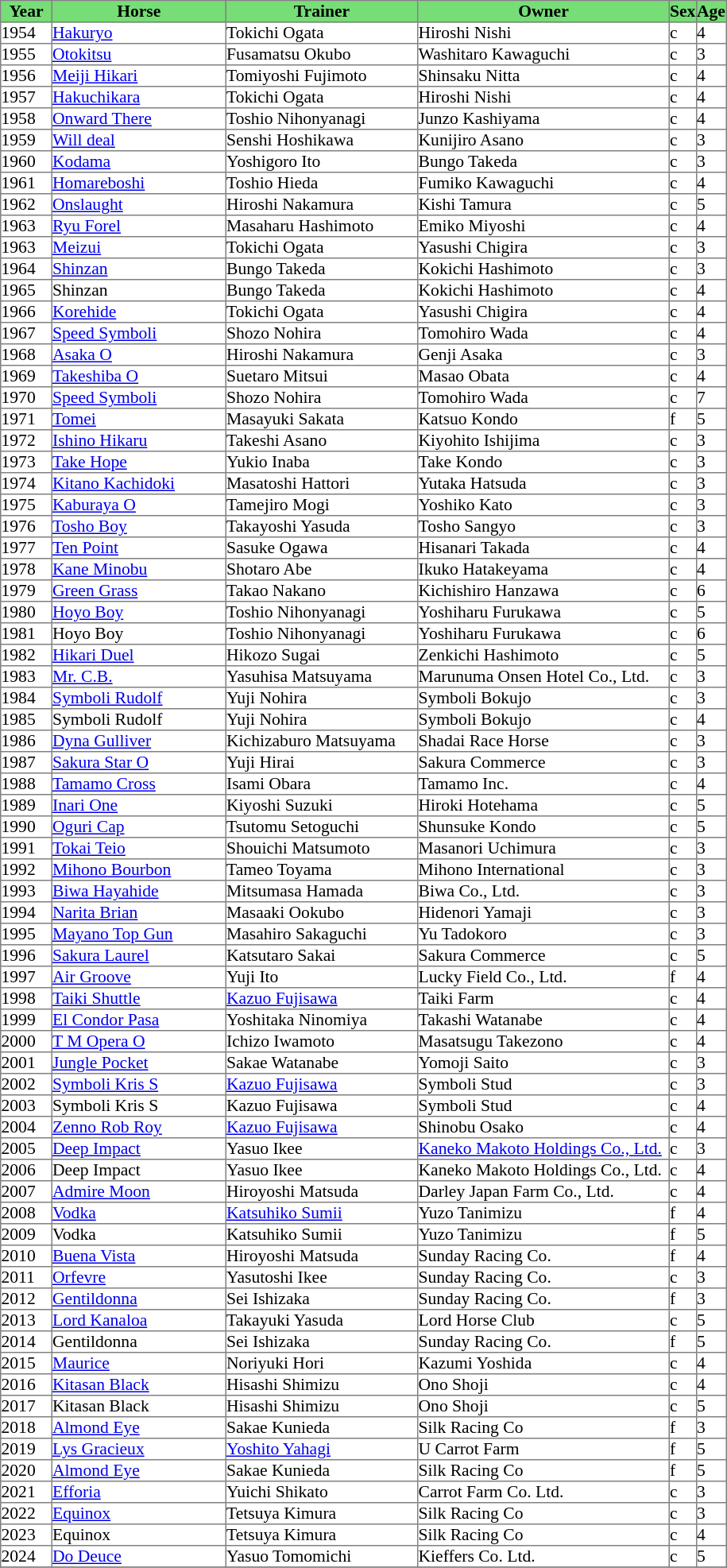<table class="sortable" border="1" cellpadding="0" style="border-collapse: collapse; font-size:90%" |>
<tr bgcolor="#77dd77" align="center">
<th width="42px"><strong>Year</strong></th>
<th width="145px"><strong>Horse</strong></th>
<th width="160px"><strong>Trainer</strong></th>
<th width="210px"><strong>Owner</strong></th>
<th><strong>Sex</strong></th>
<th><strong>Age</strong></th>
</tr>
<tr>
<td>1954</td>
<td><a href='#'>Hakuryo</a></td>
<td>Tokichi Ogata</td>
<td>Hiroshi Nishi</td>
<td>c</td>
<td>4</td>
</tr>
<tr>
<td>1955</td>
<td><a href='#'>Otokitsu</a></td>
<td>Fusamatsu Okubo</td>
<td>Washitaro Kawaguchi</td>
<td>c</td>
<td>3</td>
</tr>
<tr>
<td>1956</td>
<td><a href='#'>Meiji Hikari</a></td>
<td>Tomiyoshi Fujimoto</td>
<td>Shinsaku Nitta</td>
<td>c</td>
<td>4</td>
</tr>
<tr>
<td>1957</td>
<td><a href='#'>Hakuchikara</a></td>
<td>Tokichi Ogata</td>
<td>Hiroshi Nishi</td>
<td>c</td>
<td>4</td>
</tr>
<tr>
<td>1958</td>
<td><a href='#'>Onward There</a></td>
<td>Toshio Nihonyanagi</td>
<td>Junzo Kashiyama</td>
<td>c</td>
<td>4</td>
</tr>
<tr>
<td>1959</td>
<td><a href='#'>Will deal</a></td>
<td>Senshi Hoshikawa</td>
<td>Kunijiro Asano</td>
<td>c</td>
<td>3</td>
</tr>
<tr>
<td>1960</td>
<td><a href='#'>Kodama</a></td>
<td>Yoshigoro Ito</td>
<td>Bungo Takeda</td>
<td>c</td>
<td>3</td>
</tr>
<tr>
<td>1961</td>
<td><a href='#'>Homareboshi</a></td>
<td>Toshio Hieda</td>
<td>Fumiko Kawaguchi</td>
<td>c</td>
<td>4</td>
</tr>
<tr>
<td>1962</td>
<td><a href='#'>Onslaught</a></td>
<td>Hiroshi Nakamura</td>
<td>Kishi Tamura</td>
<td>c</td>
<td>5</td>
</tr>
<tr>
<td>1963</td>
<td><a href='#'>Ryu Forel</a></td>
<td>Masaharu Hashimoto</td>
<td>Emiko Miyoshi</td>
<td>c</td>
<td>4</td>
</tr>
<tr>
<td>1963</td>
<td><a href='#'>Meizui</a></td>
<td>Tokichi Ogata</td>
<td>Yasushi Chigira</td>
<td>c</td>
<td>3</td>
</tr>
<tr>
<td>1964</td>
<td><a href='#'>Shinzan</a></td>
<td>Bungo Takeda</td>
<td>Kokichi Hashimoto</td>
<td>c</td>
<td>3</td>
</tr>
<tr>
<td>1965</td>
<td>Shinzan</td>
<td>Bungo Takeda</td>
<td>Kokichi Hashimoto</td>
<td>c</td>
<td>4</td>
</tr>
<tr>
<td>1966</td>
<td><a href='#'>Korehide</a></td>
<td>Tokichi Ogata</td>
<td>Yasushi Chigira</td>
<td>c</td>
<td>4</td>
</tr>
<tr>
<td>1967</td>
<td><a href='#'>Speed Symboli</a></td>
<td>Shozo Nohira</td>
<td>Tomohiro Wada</td>
<td>c</td>
<td>4</td>
</tr>
<tr>
<td>1968</td>
<td><a href='#'>Asaka O</a></td>
<td>Hiroshi Nakamura</td>
<td>Genji Asaka</td>
<td>c</td>
<td>3</td>
</tr>
<tr>
<td>1969</td>
<td><a href='#'>Takeshiba O</a></td>
<td>Suetaro Mitsui</td>
<td>Masao Obata</td>
<td>c</td>
<td>4</td>
</tr>
<tr>
<td>1970</td>
<td><a href='#'>Speed Symboli</a></td>
<td>Shozo Nohira</td>
<td>Tomohiro Wada</td>
<td>c</td>
<td>7</td>
</tr>
<tr>
<td>1971</td>
<td><a href='#'>Tomei</a></td>
<td>Masayuki Sakata</td>
<td>Katsuo Kondo</td>
<td>f</td>
<td>5</td>
</tr>
<tr>
<td>1972</td>
<td><a href='#'>Ishino Hikaru</a></td>
<td>Takeshi Asano</td>
<td>Kiyohito Ishijima</td>
<td>c</td>
<td>3</td>
</tr>
<tr>
<td>1973</td>
<td><a href='#'>Take Hope</a></td>
<td>Yukio Inaba</td>
<td>Take Kondo</td>
<td>c</td>
<td>3</td>
</tr>
<tr>
<td>1974</td>
<td><a href='#'>Kitano Kachidoki</a></td>
<td>Masatoshi Hattori</td>
<td>Yutaka Hatsuda</td>
<td>c</td>
<td>3</td>
</tr>
<tr>
<td>1975</td>
<td><a href='#'>Kaburaya O</a></td>
<td>Tamejiro Mogi</td>
<td>Yoshiko Kato</td>
<td>c</td>
<td>3</td>
</tr>
<tr>
<td>1976</td>
<td><a href='#'>Tosho Boy</a></td>
<td>Takayoshi Yasuda</td>
<td>Tosho Sangyo</td>
<td>c</td>
<td>3</td>
</tr>
<tr>
<td>1977</td>
<td><a href='#'>Ten Point</a></td>
<td>Sasuke Ogawa</td>
<td>Hisanari Takada</td>
<td>c</td>
<td>4</td>
</tr>
<tr>
<td>1978</td>
<td><a href='#'>Kane Minobu</a></td>
<td>Shotaro Abe</td>
<td>Ikuko Hatakeyama</td>
<td>c</td>
<td>4</td>
</tr>
<tr>
<td>1979</td>
<td><a href='#'>Green Grass</a></td>
<td>Takao Nakano</td>
<td>Kichishiro Hanzawa</td>
<td>c</td>
<td>6</td>
</tr>
<tr>
<td>1980</td>
<td><a href='#'>Hoyo Boy</a></td>
<td>Toshio Nihonyanagi</td>
<td>Yoshiharu Furukawa</td>
<td>c</td>
<td>5</td>
</tr>
<tr>
<td>1981</td>
<td>Hoyo Boy</td>
<td>Toshio Nihonyanagi</td>
<td>Yoshiharu Furukawa</td>
<td>c</td>
<td>6</td>
</tr>
<tr>
<td>1982</td>
<td><a href='#'>Hikari Duel</a></td>
<td>Hikozo Sugai</td>
<td>Zenkichi Hashimoto</td>
<td>c</td>
<td>5</td>
</tr>
<tr>
<td>1983</td>
<td><a href='#'>Mr. C.B.</a></td>
<td>Yasuhisa Matsuyama</td>
<td>Marunuma Onsen Hotel Co., Ltd.</td>
<td>c</td>
<td>3</td>
</tr>
<tr>
<td>1984</td>
<td><a href='#'>Symboli Rudolf</a></td>
<td>Yuji Nohira</td>
<td>Symboli Bokujo</td>
<td>c</td>
<td>3</td>
</tr>
<tr>
<td>1985</td>
<td>Symboli Rudolf</td>
<td>Yuji Nohira</td>
<td>Symboli Bokujo</td>
<td>c</td>
<td>4</td>
</tr>
<tr>
<td>1986</td>
<td><a href='#'>Dyna Gulliver</a></td>
<td>Kichizaburo Matsuyama</td>
<td>Shadai Race Horse</td>
<td>c</td>
<td>3</td>
</tr>
<tr>
<td>1987</td>
<td><a href='#'>Sakura Star O</a></td>
<td>Yuji Hirai</td>
<td>Sakura Commerce</td>
<td>c</td>
<td>3</td>
</tr>
<tr>
<td>1988</td>
<td><a href='#'>Tamamo Cross</a></td>
<td>Isami Obara</td>
<td>Tamamo Inc.</td>
<td>c</td>
<td>4</td>
</tr>
<tr>
<td>1989</td>
<td><a href='#'>Inari One</a></td>
<td>Kiyoshi Suzuki</td>
<td>Hiroki Hotehama</td>
<td>c</td>
<td>5</td>
</tr>
<tr>
<td>1990</td>
<td><a href='#'>Oguri Cap</a></td>
<td>Tsutomu Setoguchi</td>
<td>Shunsuke Kondo</td>
<td>c</td>
<td>5</td>
</tr>
<tr>
<td>1991</td>
<td><a href='#'>Tokai Teio</a></td>
<td>Shouichi Matsumoto</td>
<td>Masanori Uchimura</td>
<td>c</td>
<td>3</td>
</tr>
<tr>
<td>1992</td>
<td><a href='#'>Mihono Bourbon</a></td>
<td>Tameo Toyama</td>
<td>Mihono International</td>
<td>c</td>
<td>3</td>
</tr>
<tr>
<td>1993</td>
<td><a href='#'>Biwa Hayahide</a></td>
<td>Mitsumasa Hamada</td>
<td>Biwa Co., Ltd.</td>
<td>c</td>
<td>3</td>
</tr>
<tr>
<td>1994</td>
<td><a href='#'>Narita Brian</a></td>
<td>Masaaki Ookubo</td>
<td>Hidenori Yamaji</td>
<td>c</td>
<td>3</td>
</tr>
<tr>
<td>1995</td>
<td><a href='#'>Mayano Top Gun</a></td>
<td>Masahiro Sakaguchi</td>
<td>Yu Tadokoro</td>
<td>c</td>
<td>3</td>
</tr>
<tr>
<td>1996</td>
<td><a href='#'>Sakura Laurel</a></td>
<td>Katsutaro Sakai</td>
<td>Sakura Commerce</td>
<td>c</td>
<td>5</td>
</tr>
<tr>
<td>1997</td>
<td><a href='#'>Air Groove</a></td>
<td>Yuji Ito</td>
<td>Lucky Field Co., Ltd.</td>
<td>f</td>
<td>4</td>
</tr>
<tr>
<td>1998</td>
<td><a href='#'>Taiki Shuttle</a></td>
<td><a href='#'>Kazuo Fujisawa</a></td>
<td>Taiki Farm</td>
<td>c</td>
<td>4</td>
</tr>
<tr>
<td>1999</td>
<td><a href='#'>El Condor Pasa</a></td>
<td>Yoshitaka Ninomiya</td>
<td>Takashi Watanabe</td>
<td>c</td>
<td>4</td>
</tr>
<tr>
<td>2000</td>
<td><a href='#'>T M Opera O</a></td>
<td>Ichizo Iwamoto</td>
<td>Masatsugu Takezono</td>
<td>c</td>
<td>4</td>
</tr>
<tr>
<td>2001</td>
<td><a href='#'>Jungle Pocket</a></td>
<td>Sakae Watanabe</td>
<td>Yomoji Saito</td>
<td>c</td>
<td>3</td>
</tr>
<tr>
<td>2002</td>
<td><a href='#'>Symboli Kris S</a></td>
<td><a href='#'>Kazuo Fujisawa</a></td>
<td>Symboli Stud</td>
<td>c</td>
<td>3</td>
</tr>
<tr>
<td>2003</td>
<td>Symboli Kris S</td>
<td>Kazuo Fujisawa</td>
<td>Symboli Stud</td>
<td>c</td>
<td>4</td>
</tr>
<tr>
<td>2004</td>
<td><a href='#'>Zenno Rob Roy</a></td>
<td><a href='#'>Kazuo Fujisawa</a></td>
<td>Shinobu Osako</td>
<td>c</td>
<td>4</td>
</tr>
<tr>
<td>2005</td>
<td><a href='#'>Deep Impact</a></td>
<td>Yasuo Ikee</td>
<td><a href='#'>Kaneko Makoto Holdings Co., Ltd.</a></td>
<td>c</td>
<td>3</td>
</tr>
<tr>
<td>2006</td>
<td>Deep Impact</td>
<td>Yasuo Ikee</td>
<td>Kaneko Makoto Holdings Co., Ltd.</td>
<td>c</td>
<td>4</td>
</tr>
<tr>
<td>2007</td>
<td><a href='#'>Admire Moon</a></td>
<td>Hiroyoshi Matsuda</td>
<td>Darley Japan Farm Co., Ltd.</td>
<td>c</td>
<td>4</td>
</tr>
<tr>
<td>2008</td>
<td><a href='#'>Vodka</a></td>
<td><a href='#'>Katsuhiko Sumii</a></td>
<td>Yuzo Tanimizu</td>
<td>f</td>
<td>4</td>
</tr>
<tr>
<td>2009</td>
<td>Vodka</td>
<td>Katsuhiko Sumii</td>
<td>Yuzo Tanimizu</td>
<td>f</td>
<td>5</td>
</tr>
<tr>
<td>2010</td>
<td><a href='#'>Buena Vista</a></td>
<td>Hiroyoshi Matsuda</td>
<td>Sunday Racing Co.</td>
<td>f</td>
<td>4</td>
</tr>
<tr>
<td>2011</td>
<td><a href='#'>Orfevre</a></td>
<td>Yasutoshi Ikee</td>
<td>Sunday Racing Co.</td>
<td>c</td>
<td>3</td>
</tr>
<tr>
<td>2012</td>
<td><a href='#'>Gentildonna</a></td>
<td>Sei Ishizaka</td>
<td>Sunday Racing Co.</td>
<td>f</td>
<td>3</td>
</tr>
<tr>
<td>2013</td>
<td><a href='#'>Lord Kanaloa</a></td>
<td>Takayuki Yasuda</td>
<td>Lord Horse Club</td>
<td>c</td>
<td>5</td>
</tr>
<tr>
<td>2014</td>
<td>Gentildonna</td>
<td>Sei Ishizaka</td>
<td>Sunday Racing Co.</td>
<td>f</td>
<td>5</td>
</tr>
<tr>
<td>2015</td>
<td><a href='#'>Maurice</a></td>
<td>Noriyuki Hori</td>
<td>Kazumi Yoshida</td>
<td>c</td>
<td>4</td>
</tr>
<tr>
<td>2016</td>
<td><a href='#'>Kitasan Black</a></td>
<td>Hisashi Shimizu</td>
<td>Ono Shoji</td>
<td>c</td>
<td>4</td>
</tr>
<tr>
<td>2017</td>
<td>Kitasan Black</td>
<td>Hisashi Shimizu</td>
<td>Ono Shoji</td>
<td>c</td>
<td>5</td>
</tr>
<tr>
<td>2018</td>
<td><a href='#'>Almond Eye</a></td>
<td>Sakae Kunieda</td>
<td>Silk Racing Co</td>
<td>f</td>
<td>3</td>
</tr>
<tr>
<td>2019</td>
<td><a href='#'>Lys Gracieux</a></td>
<td><a href='#'>Yoshito Yahagi</a></td>
<td>U Carrot Farm</td>
<td>f</td>
<td>5</td>
</tr>
<tr>
<td>2020</td>
<td><a href='#'>Almond Eye</a></td>
<td>Sakae Kunieda</td>
<td>Silk Racing Co</td>
<td>f</td>
<td>5</td>
</tr>
<tr>
<td>2021</td>
<td><a href='#'>Efforia</a></td>
<td>Yuichi Shikato</td>
<td>Carrot Farm Co. Ltd.</td>
<td>c</td>
<td>3</td>
</tr>
<tr>
<td>2022</td>
<td><a href='#'>Equinox</a></td>
<td>Tetsuya Kimura</td>
<td>Silk Racing Co</td>
<td>c</td>
<td>3</td>
</tr>
<tr>
<td>2023</td>
<td>Equinox</td>
<td>Tetsuya Kimura</td>
<td>Silk Racing Co</td>
<td>c</td>
<td>4</td>
</tr>
<tr>
<td>2024</td>
<td><a href='#'>Do Deuce</a></td>
<td>Yasuo Tomomichi</td>
<td>Kieffers Co. Ltd.</td>
<td>c</td>
<td>5</td>
</tr>
<tr>
</tr>
</table>
